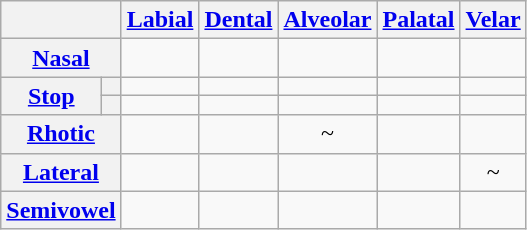<table class="wikitable" style="text-align:center;">
<tr>
<th colspan=2></th>
<th><a href='#'>Labial</a></th>
<th><a href='#'>Dental</a></th>
<th><a href='#'>Alveolar</a></th>
<th><a href='#'>Palatal</a></th>
<th><a href='#'>Velar</a></th>
</tr>
<tr>
<th colspan=2><a href='#'>Nasal</a></th>
<td></td>
<td> </td>
<td></td>
<td></td>
<td> </td>
</tr>
<tr>
<th rowspan=2><a href='#'>Stop</a></th>
<th></th>
<td></td>
<td> </td>
<td></td>
<td></td>
<td></td>
</tr>
<tr>
<th></th>
<td> </td>
<td> </td>
<td> </td>
<td></td>
<td> </td>
</tr>
<tr>
<th colspan=2><a href='#'>Rhotic</a></th>
<td></td>
<td></td>
<td>~ </td>
<td></td>
<td></td>
</tr>
<tr>
<th colspan=2><a href='#'>Lateral</a></th>
<td></td>
<td> </td>
<td></td>
<td></td>
<td>~ </td>
</tr>
<tr>
<th colspan=2><a href='#'>Semivowel</a></th>
<td></td>
<td></td>
<td></td>
<td> </td>
<td></td>
</tr>
</table>
